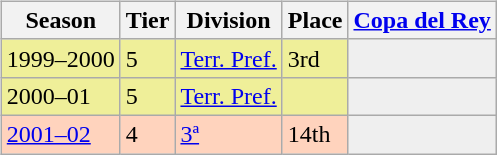<table>
<tr>
<td valign=top width=0%><br><table class="wikitable">
<tr style="background:#f0f6fa;">
<th>Season</th>
<th>Tier</th>
<th>Division</th>
<th>Place</th>
<th><a href='#'>Copa del Rey</a></th>
</tr>
<tr>
<td style="background:#EFEF99;">1999–2000</td>
<td style="background:#EFEF99;">5</td>
<td style="background:#EFEF99;"><a href='#'>Terr. Pref.</a></td>
<td style="background:#EFEF99;">3rd</td>
<th style="background:#efefef;"></th>
</tr>
<tr>
<td style="background:#EFEF99;">2000–01</td>
<td style="background:#EFEF99;">5</td>
<td style="background:#EFEF99;"><a href='#'>Terr. Pref.</a></td>
<td style="background:#EFEF99;"></td>
<th style="background:#efefef;"></th>
</tr>
<tr>
<td style="background:#FFD3BD;"><a href='#'>2001–02</a></td>
<td style="background:#FFD3BD;">4</td>
<td style="background:#FFD3BD;"><a href='#'>3ª</a></td>
<td style="background:#FFD3BD;">14th</td>
<td style="background:#efefef;"></td>
</tr>
</table>
</td>
</tr>
</table>
